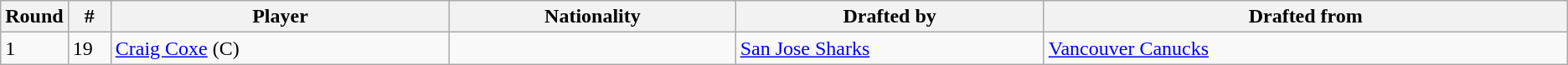<table class="wikitable">
<tr>
<th bgcolor="#DDDDFF" width="2.75%">Round</th>
<th bgcolor="#DDDDFF" width="2.75%">#</th>
<th bgcolor="#DDDDFF" width="22.0%">Player</th>
<th bgcolor="#DDDDFF" width="18.5%">Nationality</th>
<th bgcolor="#DDDDFF" width="20.0%">Drafted by</th>
<th bgcolor="#DDDDFF" width="100.0%">Drafted from</th>
</tr>
<tr>
<td>1</td>
<td>19</td>
<td><a href='#'>Craig Coxe</a>  (C)</td>
<td></td>
<td><a href='#'>San Jose Sharks</a></td>
<td><a href='#'>Vancouver Canucks</a></td>
</tr>
</table>
